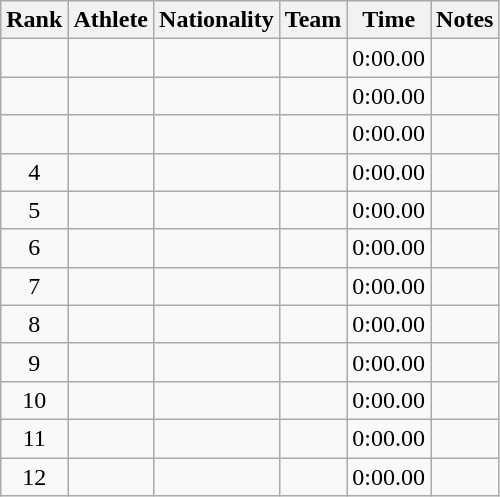<table class="wikitable sortable plainrowheaders" style="text-align:center">
<tr>
<th scope="col">Rank</th>
<th scope="col">Athlete</th>
<th scope="col">Nationality</th>
<th scope="col">Team</th>
<th scope="col">Time</th>
<th scope="col">Notes</th>
</tr>
<tr>
<td></td>
<td align=left></td>
<td align=left></td>
<td></td>
<td>0:00.00</td>
<td></td>
</tr>
<tr>
<td></td>
<td align=left></td>
<td align=left></td>
<td></td>
<td>0:00.00</td>
<td></td>
</tr>
<tr>
<td></td>
<td align=left></td>
<td align=left></td>
<td></td>
<td>0:00.00</td>
<td></td>
</tr>
<tr>
<td>4</td>
<td align=left></td>
<td align=left></td>
<td></td>
<td>0:00.00</td>
<td></td>
</tr>
<tr>
<td>5</td>
<td align=left></td>
<td align=left></td>
<td></td>
<td>0:00.00</td>
<td></td>
</tr>
<tr>
<td>6</td>
<td align=left></td>
<td align=left></td>
<td></td>
<td>0:00.00</td>
<td></td>
</tr>
<tr>
<td>7</td>
<td align=left></td>
<td align=left></td>
<td></td>
<td>0:00.00</td>
<td></td>
</tr>
<tr>
<td>8</td>
<td align=left></td>
<td align=left></td>
<td></td>
<td>0:00.00</td>
<td></td>
</tr>
<tr>
<td>9</td>
<td align=left></td>
<td align=left></td>
<td></td>
<td>0:00.00</td>
<td></td>
</tr>
<tr>
<td>10</td>
<td align=left></td>
<td align=left></td>
<td></td>
<td>0:00.00</td>
<td></td>
</tr>
<tr>
<td>11</td>
<td align=left></td>
<td align=left></td>
<td></td>
<td>0:00.00</td>
<td></td>
</tr>
<tr>
<td>12</td>
<td align=left></td>
<td align=left></td>
<td></td>
<td>0:00.00</td>
<td></td>
</tr>
</table>
